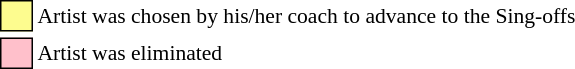<table class="toccolours" style="font-size: 90%; white-space: nowrap;">
<tr>
<td style="background:#fdfc8f; border: 1px solid black;">     </td>
<td style="padding-right: 8px">Artist was chosen by his/her coach to advance to the Sing-offs</td>
</tr>
<tr>
</tr>
<tr>
<td style="background:pink; border: 1px solid black;">     </td>
<td>Artist was eliminated</td>
</tr>
<tr>
</tr>
</table>
